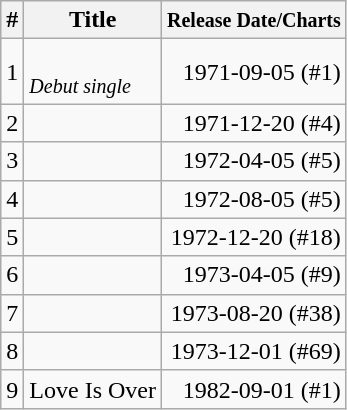<table class="wikitable">
<tr>
<th>#</th>
<th>Title</th>
<th><small>Release Date/Charts</small></th>
</tr>
<tr>
<td>1</td>
<td align="left"><br><small><em>Debut single</em></small></td>
<td align="right">1971-09-05 (#1)</td>
</tr>
<tr>
<td>2</td>
<td align="left"></td>
<td align="right">1971-12-20 (#4)</td>
</tr>
<tr>
<td>3</td>
<td align="left"></td>
<td align="right">1972-04-05 (#5)</td>
</tr>
<tr>
<td>4</td>
<td align="left"></td>
<td align="right">1972-08-05 (#5)</td>
</tr>
<tr>
<td>5</td>
<td align="left"></td>
<td align="right">1972-12-20 (#18)</td>
</tr>
<tr>
<td>6</td>
<td align="left"></td>
<td align="right">1973-04-05 (#9)</td>
</tr>
<tr>
<td>7</td>
<td align="left"></td>
<td align="right">1973-08-20 (#38)</td>
</tr>
<tr>
<td>8</td>
<td align="left"></td>
<td align="right">1973-12-01 (#69)</td>
</tr>
<tr>
<td>9</td>
<td align="left">Love Is Over</td>
<td align="right">1982-09-01 (#1)</td>
</tr>
</table>
